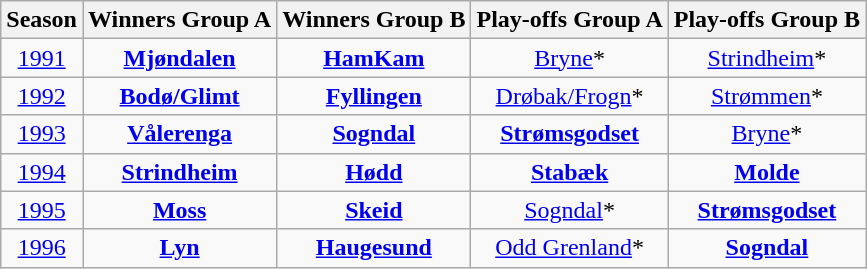<table class="wikitable sortable" style="text-align:center;">
<tr>
<th>Season</th>
<th>Winners Group A</th>
<th>Winners Group B</th>
<th>Play-offs Group A</th>
<th>Play-offs Group B</th>
</tr>
<tr>
<td><a href='#'>1991</a></td>
<td><strong><a href='#'>Mjøndalen</a></strong></td>
<td><strong><a href='#'>HamKam</a></strong></td>
<td><a href='#'>Bryne</a>*</td>
<td><a href='#'>Strindheim</a>*</td>
</tr>
<tr>
<td><a href='#'>1992</a></td>
<td><strong><a href='#'>Bodø/Glimt</a></strong></td>
<td><strong><a href='#'>Fyllingen</a></strong></td>
<td><a href='#'>Drøbak/Frogn</a>*</td>
<td><a href='#'>Strømmen</a>*</td>
</tr>
<tr>
<td><a href='#'>1993</a></td>
<td><strong><a href='#'>Vålerenga</a></strong></td>
<td><strong><a href='#'>Sogndal</a></strong></td>
<td><strong><a href='#'>Strømsgodset</a></strong></td>
<td><a href='#'>Bryne</a>*</td>
</tr>
<tr>
<td><a href='#'>1994</a></td>
<td><strong><a href='#'>Strindheim</a></strong></td>
<td><strong><a href='#'>Hødd</a></strong></td>
<td><strong><a href='#'>Stabæk</a></strong></td>
<td><strong><a href='#'>Molde</a></strong></td>
</tr>
<tr>
<td><a href='#'>1995</a></td>
<td><strong><a href='#'>Moss</a></strong></td>
<td><strong><a href='#'>Skeid</a></strong></td>
<td><a href='#'>Sogndal</a>*</td>
<td><strong><a href='#'>Strømsgodset</a></strong></td>
</tr>
<tr>
<td><a href='#'>1996</a></td>
<td><strong><a href='#'>Lyn</a></strong></td>
<td><strong><a href='#'>Haugesund</a></strong></td>
<td><a href='#'>Odd Grenland</a>*</td>
<td><strong><a href='#'>Sogndal</a></strong></td>
</tr>
</table>
